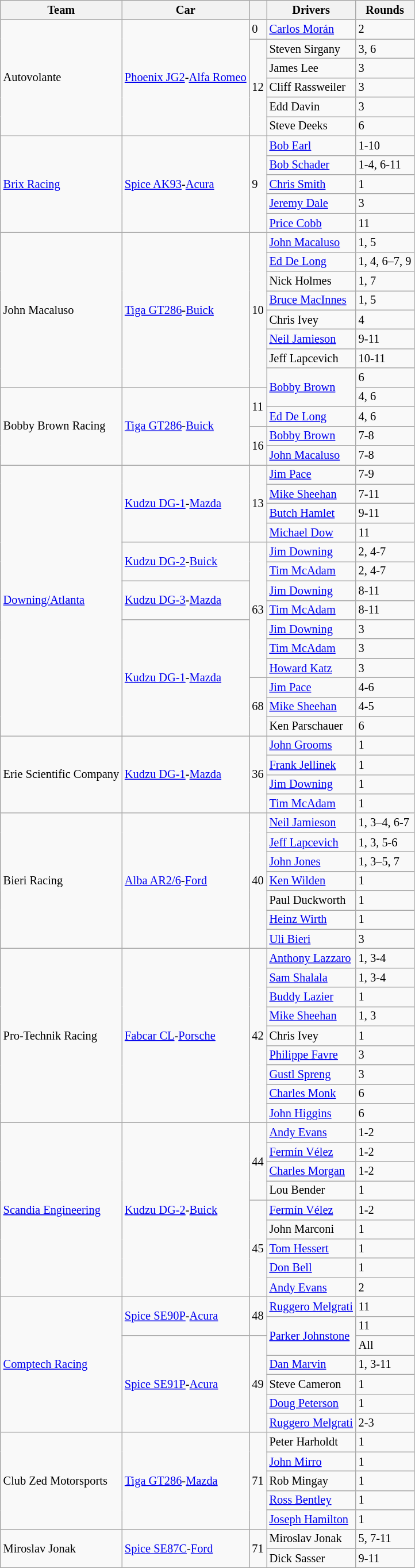<table class="wikitable" style="font-size: 85%">
<tr>
<th>Team</th>
<th>Car</th>
<th></th>
<th>Drivers</th>
<th>Rounds</th>
</tr>
<tr>
<td rowspan="6"> Autovolante</td>
<td rowspan="6"><a href='#'>Phoenix JG2</a>-<a href='#'>Alfa Romeo</a></td>
<td>0</td>
<td> <a href='#'>Carlos Morán</a></td>
<td>2</td>
</tr>
<tr>
<td rowspan="5">12</td>
<td> Steven Sirgany</td>
<td>3, 6</td>
</tr>
<tr>
<td> James Lee</td>
<td>3</td>
</tr>
<tr>
<td> Cliff Rassweiler</td>
<td>3</td>
</tr>
<tr>
<td> Edd Davin</td>
<td>3</td>
</tr>
<tr>
<td> Steve Deeks</td>
<td>6</td>
</tr>
<tr>
<td rowspan="5"> <a href='#'>Brix Racing</a></td>
<td rowspan="5"><a href='#'>Spice AK93</a>-<a href='#'>Acura</a></td>
<td rowspan="5">9</td>
<td> <a href='#'>Bob Earl</a></td>
<td>1-10</td>
</tr>
<tr>
<td> <a href='#'>Bob Schader</a></td>
<td>1-4, 6-11</td>
</tr>
<tr>
<td> <a href='#'>Chris Smith</a></td>
<td>1</td>
</tr>
<tr>
<td> <a href='#'>Jeremy Dale</a></td>
<td>3</td>
</tr>
<tr>
<td> <a href='#'>Price Cobb</a></td>
<td>11</td>
</tr>
<tr>
<td rowspan="8"> John Macaluso</td>
<td rowspan="8"><a href='#'>Tiga GT286</a>-<a href='#'>Buick</a></td>
<td rowspan="8">10</td>
<td> <a href='#'>John Macaluso</a></td>
<td>1, 5</td>
</tr>
<tr>
<td> <a href='#'>Ed De Long</a></td>
<td>1, 4, 6–7, 9</td>
</tr>
<tr>
<td> Nick Holmes</td>
<td>1, 7</td>
</tr>
<tr>
<td> <a href='#'>Bruce MacInnes</a></td>
<td>1, 5</td>
</tr>
<tr>
<td> Chris Ivey</td>
<td>4</td>
</tr>
<tr>
<td> <a href='#'>Neil Jamieson</a></td>
<td>9-11</td>
</tr>
<tr>
<td> Jeff Lapcevich</td>
<td>10-11</td>
</tr>
<tr>
<td rowspan="2"> <a href='#'>Bobby Brown</a></td>
<td>6</td>
</tr>
<tr>
<td rowspan="4"> Bobby Brown Racing</td>
<td rowspan="4"><a href='#'>Tiga GT286</a>-<a href='#'>Buick</a></td>
<td rowspan="2">11</td>
<td>4, 6</td>
</tr>
<tr>
<td> <a href='#'>Ed De Long</a></td>
<td>4, 6</td>
</tr>
<tr>
<td rowspan="2">16</td>
<td> <a href='#'>Bobby Brown</a></td>
<td>7-8</td>
</tr>
<tr>
<td> <a href='#'>John Macaluso</a></td>
<td>7-8</td>
</tr>
<tr>
<td rowspan="14"> <a href='#'>Downing/Atlanta</a></td>
<td rowspan="4"><a href='#'>Kudzu DG-1</a>-<a href='#'>Mazda</a></td>
<td rowspan="4">13</td>
<td> <a href='#'>Jim Pace</a></td>
<td>7-9</td>
</tr>
<tr>
<td> <a href='#'>Mike Sheehan</a></td>
<td>7-11</td>
</tr>
<tr>
<td> <a href='#'>Butch Hamlet</a></td>
<td>9-11</td>
</tr>
<tr>
<td> <a href='#'>Michael Dow</a></td>
<td>11</td>
</tr>
<tr>
<td rowspan="2"><a href='#'>Kudzu DG-2</a>-<a href='#'>Buick</a></td>
<td rowspan="7">63</td>
<td> <a href='#'>Jim Downing</a></td>
<td>2, 4-7</td>
</tr>
<tr>
<td> <a href='#'>Tim McAdam</a></td>
<td>2, 4-7</td>
</tr>
<tr>
<td rowspan="2"><a href='#'>Kudzu DG-3</a>-<a href='#'>Mazda</a></td>
<td> <a href='#'>Jim Downing</a></td>
<td>8-11</td>
</tr>
<tr>
<td> <a href='#'>Tim McAdam</a></td>
<td>8-11</td>
</tr>
<tr>
<td rowspan="6"><a href='#'>Kudzu DG-1</a>-<a href='#'>Mazda</a></td>
<td> <a href='#'>Jim Downing</a></td>
<td>3</td>
</tr>
<tr>
<td> <a href='#'>Tim McAdam</a></td>
<td>3</td>
</tr>
<tr>
<td> <a href='#'>Howard Katz</a></td>
<td>3</td>
</tr>
<tr>
<td rowspan="3">68</td>
<td> <a href='#'>Jim Pace</a></td>
<td>4-6</td>
</tr>
<tr>
<td> <a href='#'>Mike Sheehan</a></td>
<td>4-5</td>
</tr>
<tr>
<td> Ken Parschauer</td>
<td>6</td>
</tr>
<tr>
<td rowspan="4"> Erie Scientific Company</td>
<td rowspan="4"><a href='#'>Kudzu DG-1</a>-<a href='#'>Mazda</a></td>
<td rowspan="4">36</td>
<td> <a href='#'>John Grooms</a></td>
<td>1</td>
</tr>
<tr>
<td> <a href='#'>Frank Jellinek</a></td>
<td>1</td>
</tr>
<tr>
<td> <a href='#'>Jim Downing</a></td>
<td>1</td>
</tr>
<tr>
<td> <a href='#'>Tim McAdam</a></td>
<td>1</td>
</tr>
<tr>
<td rowspan="7"> Bieri Racing</td>
<td rowspan="7"><a href='#'>Alba AR2/6</a>-<a href='#'>Ford</a></td>
<td rowspan="7">40</td>
<td> <a href='#'>Neil Jamieson</a></td>
<td>1, 3–4, 6-7</td>
</tr>
<tr>
<td> <a href='#'>Jeff Lapcevich</a></td>
<td>1, 3, 5-6</td>
</tr>
<tr>
<td> <a href='#'>John Jones</a></td>
<td>1, 3–5, 7</td>
</tr>
<tr>
<td> <a href='#'>Ken Wilden</a></td>
<td>1</td>
</tr>
<tr>
<td> Paul Duckworth</td>
<td>1</td>
</tr>
<tr>
<td> <a href='#'>Heinz Wirth</a></td>
<td>1</td>
</tr>
<tr>
<td> <a href='#'>Uli Bieri</a></td>
<td>3</td>
</tr>
<tr>
<td rowspan="9"> Pro-Technik Racing</td>
<td rowspan="9"><a href='#'>Fabcar CL</a>-<a href='#'>Porsche</a></td>
<td rowspan="9">42</td>
<td> <a href='#'>Anthony Lazzaro</a></td>
<td>1, 3-4</td>
</tr>
<tr>
<td> <a href='#'>Sam Shalala</a></td>
<td>1, 3-4</td>
</tr>
<tr>
<td> <a href='#'>Buddy Lazier</a></td>
<td>1</td>
</tr>
<tr>
<td> <a href='#'>Mike Sheehan</a></td>
<td>1, 3</td>
</tr>
<tr>
<td> Chris Ivey</td>
<td>1</td>
</tr>
<tr>
<td> <a href='#'>Philippe Favre</a></td>
<td>3</td>
</tr>
<tr>
<td> <a href='#'>Gustl Spreng</a></td>
<td>3</td>
</tr>
<tr>
<td> <a href='#'>Charles Monk</a></td>
<td>6</td>
</tr>
<tr>
<td> <a href='#'>John Higgins</a></td>
<td>6</td>
</tr>
<tr>
<td rowspan="9"> <a href='#'>Scandia Engineering</a></td>
<td rowspan="9"><a href='#'>Kudzu DG-2</a>-<a href='#'>Buick</a></td>
<td rowspan="4">44</td>
<td> <a href='#'>Andy Evans</a></td>
<td>1-2</td>
</tr>
<tr>
<td> <a href='#'>Fermín Vélez</a></td>
<td>1-2</td>
</tr>
<tr>
<td> <a href='#'>Charles Morgan</a></td>
<td>1-2</td>
</tr>
<tr>
<td> Lou Bender</td>
<td>1</td>
</tr>
<tr>
<td rowspan="5">45</td>
<td> <a href='#'>Fermín Vélez</a></td>
<td>1-2</td>
</tr>
<tr>
<td> John Marconi</td>
<td>1</td>
</tr>
<tr>
<td> <a href='#'>Tom Hessert</a></td>
<td>1</td>
</tr>
<tr>
<td> <a href='#'>Don Bell</a></td>
<td>1</td>
</tr>
<tr>
<td> <a href='#'>Andy Evans</a></td>
<td>2</td>
</tr>
<tr>
<td rowspan="7"> <a href='#'>Comptech Racing</a></td>
<td rowspan="2"><a href='#'>Spice SE90P</a>-<a href='#'>Acura</a></td>
<td rowspan="2">48</td>
<td> <a href='#'>Ruggero Melgrati</a></td>
<td>11</td>
</tr>
<tr>
<td rowspan="2"> <a href='#'>Parker Johnstone</a></td>
<td>11</td>
</tr>
<tr>
<td rowspan="5"><a href='#'>Spice SE91P</a>-<a href='#'>Acura</a></td>
<td rowspan="5">49</td>
<td>All</td>
</tr>
<tr>
<td> <a href='#'>Dan Marvin</a></td>
<td>1, 3-11</td>
</tr>
<tr>
<td> Steve Cameron</td>
<td>1</td>
</tr>
<tr>
<td> <a href='#'>Doug Peterson</a></td>
<td>1</td>
</tr>
<tr>
<td> <a href='#'>Ruggero Melgrati</a></td>
<td>2-3</td>
</tr>
<tr>
<td rowspan="5"> Club Zed Motorsports</td>
<td rowspan="5"><a href='#'>Tiga GT286</a>-<a href='#'>Mazda</a></td>
<td rowspan="5">71</td>
<td> Peter Harholdt</td>
<td>1</td>
</tr>
<tr>
<td> <a href='#'>John Mirro</a></td>
<td>1</td>
</tr>
<tr>
<td> Rob Mingay</td>
<td>1</td>
</tr>
<tr>
<td> <a href='#'>Ross Bentley</a></td>
<td>1</td>
</tr>
<tr>
<td> <a href='#'>Joseph Hamilton</a></td>
<td>1</td>
</tr>
<tr>
<td rowspan="2"> Miroslav Jonak</td>
<td rowspan="2"><a href='#'>Spice SE87C</a>-<a href='#'>Ford</a></td>
<td rowspan="2">71</td>
<td> Miroslav Jonak</td>
<td>5, 7-11</td>
</tr>
<tr>
<td> Dick Sasser</td>
<td>9-11</td>
</tr>
</table>
